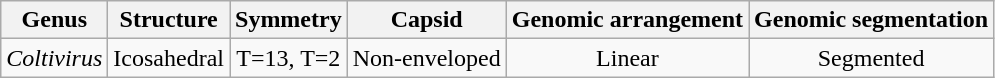<table class="wikitable sortable" style="text-align:center">
<tr>
<th>Genus</th>
<th>Structure</th>
<th>Symmetry</th>
<th>Capsid</th>
<th>Genomic arrangement</th>
<th>Genomic segmentation</th>
</tr>
<tr>
<td><em>Coltivirus</em></td>
<td>Icosahedral</td>
<td>T=13, T=2</td>
<td>Non-enveloped</td>
<td>Linear</td>
<td>Segmented</td>
</tr>
</table>
